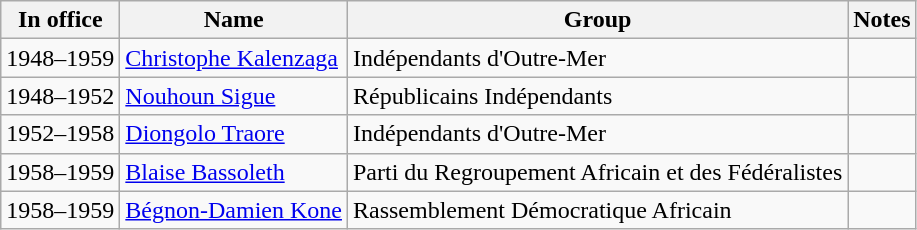<table class="wikitable sortable">
<tr>
<th>In office</th>
<th>Name</th>
<th>Group</th>
<th>Notes</th>
</tr>
<tr>
<td>1948–1959</td>
<td><a href='#'>Christophe Kalenzaga</a></td>
<td>Indépendants d'Outre-Mer</td>
<td></td>
</tr>
<tr>
<td>1948–1952</td>
<td><a href='#'>Nouhoun Sigue</a></td>
<td>Républicains Indépendants</td>
<td></td>
</tr>
<tr>
<td>1952–1958</td>
<td><a href='#'>Diongolo Traore</a></td>
<td>Indépendants d'Outre-Mer</td>
<td></td>
</tr>
<tr>
<td>1958–1959</td>
<td><a href='#'>Blaise Bassoleth</a></td>
<td>Parti du Regroupement Africain et des Fédéralistes</td>
<td></td>
</tr>
<tr>
<td>1958–1959</td>
<td><a href='#'>Bégnon-Damien Kone</a></td>
<td>Rassemblement Démocratique Africain</td>
<td></td>
</tr>
</table>
